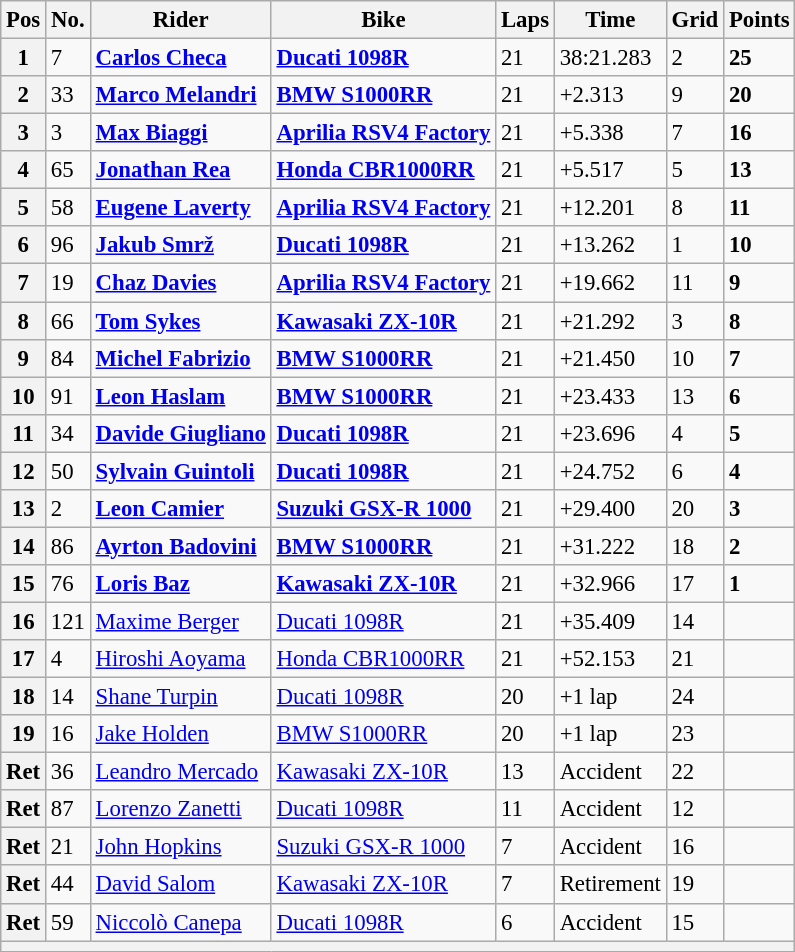<table class="wikitable" style="font-size: 95%;">
<tr>
<th>Pos</th>
<th>No.</th>
<th>Rider</th>
<th>Bike</th>
<th>Laps</th>
<th>Time</th>
<th>Grid</th>
<th>Points</th>
</tr>
<tr>
<th>1</th>
<td>7</td>
<td> <strong><a href='#'>Carlos Checa</a></strong></td>
<td><strong><a href='#'>Ducati 1098R</a></strong></td>
<td>21</td>
<td>38:21.283</td>
<td>2</td>
<td><strong>25</strong></td>
</tr>
<tr>
<th>2</th>
<td>33</td>
<td> <strong><a href='#'>Marco Melandri</a></strong></td>
<td><strong><a href='#'>BMW S1000RR</a></strong></td>
<td>21</td>
<td>+2.313</td>
<td>9</td>
<td><strong>20</strong></td>
</tr>
<tr>
<th>3</th>
<td>3</td>
<td> <strong><a href='#'>Max Biaggi</a></strong></td>
<td><strong><a href='#'>Aprilia RSV4 Factory</a></strong></td>
<td>21</td>
<td>+5.338</td>
<td>7</td>
<td><strong>16</strong></td>
</tr>
<tr>
<th>4</th>
<td>65</td>
<td> <strong><a href='#'>Jonathan Rea</a></strong></td>
<td><strong><a href='#'>Honda CBR1000RR</a></strong></td>
<td>21</td>
<td>+5.517</td>
<td>5</td>
<td><strong>13</strong></td>
</tr>
<tr>
<th>5</th>
<td>58</td>
<td> <strong><a href='#'>Eugene Laverty</a></strong></td>
<td><strong><a href='#'>Aprilia RSV4 Factory</a></strong></td>
<td>21</td>
<td>+12.201</td>
<td>8</td>
<td><strong>11</strong></td>
</tr>
<tr>
<th>6</th>
<td>96</td>
<td> <strong><a href='#'>Jakub Smrž</a></strong></td>
<td><strong><a href='#'>Ducati 1098R</a></strong></td>
<td>21</td>
<td>+13.262</td>
<td>1</td>
<td><strong>10</strong></td>
</tr>
<tr>
<th>7</th>
<td>19</td>
<td> <strong><a href='#'>Chaz Davies</a></strong></td>
<td><strong><a href='#'>Aprilia RSV4 Factory</a></strong></td>
<td>21</td>
<td>+19.662</td>
<td>11</td>
<td><strong>9</strong></td>
</tr>
<tr>
<th>8</th>
<td>66</td>
<td> <strong><a href='#'>Tom Sykes</a></strong></td>
<td><strong><a href='#'>Kawasaki ZX-10R</a></strong></td>
<td>21</td>
<td>+21.292</td>
<td>3</td>
<td><strong>8</strong></td>
</tr>
<tr>
<th>9</th>
<td>84</td>
<td> <strong><a href='#'>Michel Fabrizio</a></strong></td>
<td><strong><a href='#'>BMW S1000RR</a></strong></td>
<td>21</td>
<td>+21.450</td>
<td>10</td>
<td><strong>7</strong></td>
</tr>
<tr>
<th>10</th>
<td>91</td>
<td> <strong><a href='#'>Leon Haslam</a></strong></td>
<td><strong><a href='#'>BMW S1000RR</a></strong></td>
<td>21</td>
<td>+23.433</td>
<td>13</td>
<td><strong>6</strong></td>
</tr>
<tr>
<th>11</th>
<td>34</td>
<td> <strong><a href='#'>Davide Giugliano</a></strong></td>
<td><strong><a href='#'>Ducati 1098R</a></strong></td>
<td>21</td>
<td>+23.696</td>
<td>4</td>
<td><strong>5</strong></td>
</tr>
<tr>
<th>12</th>
<td>50</td>
<td> <strong><a href='#'>Sylvain Guintoli</a></strong></td>
<td><strong><a href='#'>Ducati 1098R</a></strong></td>
<td>21</td>
<td>+24.752</td>
<td>6</td>
<td><strong>4</strong></td>
</tr>
<tr>
<th>13</th>
<td>2</td>
<td> <strong><a href='#'>Leon Camier</a></strong></td>
<td><strong><a href='#'>Suzuki GSX-R 1000</a></strong></td>
<td>21</td>
<td>+29.400</td>
<td>20</td>
<td><strong>3</strong></td>
</tr>
<tr>
<th>14</th>
<td>86</td>
<td> <strong><a href='#'>Ayrton Badovini</a></strong></td>
<td><strong><a href='#'>BMW S1000RR</a></strong></td>
<td>21</td>
<td>+31.222</td>
<td>18</td>
<td><strong>2</strong></td>
</tr>
<tr>
<th>15</th>
<td>76</td>
<td> <strong><a href='#'>Loris Baz</a></strong></td>
<td><strong><a href='#'>Kawasaki ZX-10R</a></strong></td>
<td>21</td>
<td>+32.966</td>
<td>17</td>
<td><strong>1</strong></td>
</tr>
<tr>
<th>16</th>
<td>121</td>
<td> <a href='#'>Maxime Berger</a></td>
<td><a href='#'>Ducati 1098R</a></td>
<td>21</td>
<td>+35.409</td>
<td>14</td>
<td></td>
</tr>
<tr>
<th>17</th>
<td>4</td>
<td> <a href='#'>Hiroshi Aoyama</a></td>
<td><a href='#'>Honda CBR1000RR</a></td>
<td>21</td>
<td>+52.153</td>
<td>21</td>
<td></td>
</tr>
<tr>
<th>18</th>
<td>14</td>
<td> <a href='#'>Shane Turpin</a></td>
<td><a href='#'>Ducati 1098R</a></td>
<td>20</td>
<td>+1 lap</td>
<td>24</td>
<td></td>
</tr>
<tr>
<th>19</th>
<td>16</td>
<td> <a href='#'>Jake Holden</a></td>
<td><a href='#'>BMW S1000RR</a></td>
<td>20</td>
<td>+1 lap</td>
<td>23</td>
<td></td>
</tr>
<tr>
<th>Ret</th>
<td>36</td>
<td> <a href='#'>Leandro Mercado</a></td>
<td><a href='#'>Kawasaki ZX-10R</a></td>
<td>13</td>
<td>Accident</td>
<td>22</td>
<td></td>
</tr>
<tr>
<th>Ret</th>
<td>87</td>
<td> <a href='#'>Lorenzo Zanetti</a></td>
<td><a href='#'>Ducati 1098R</a></td>
<td>11</td>
<td>Accident</td>
<td>12</td>
<td></td>
</tr>
<tr>
<th>Ret</th>
<td>21</td>
<td> <a href='#'>John Hopkins</a></td>
<td><a href='#'>Suzuki GSX-R 1000</a></td>
<td>7</td>
<td>Accident</td>
<td>16</td>
<td></td>
</tr>
<tr>
<th>Ret</th>
<td>44</td>
<td> <a href='#'>David Salom</a></td>
<td><a href='#'>Kawasaki ZX-10R</a></td>
<td>7</td>
<td>Retirement</td>
<td>19</td>
<td></td>
</tr>
<tr>
<th>Ret</th>
<td>59</td>
<td> <a href='#'>Niccolò Canepa</a></td>
<td><a href='#'>Ducati 1098R</a></td>
<td>6</td>
<td>Accident</td>
<td>15</td>
<td></td>
</tr>
<tr>
<th colspan=8></th>
</tr>
</table>
